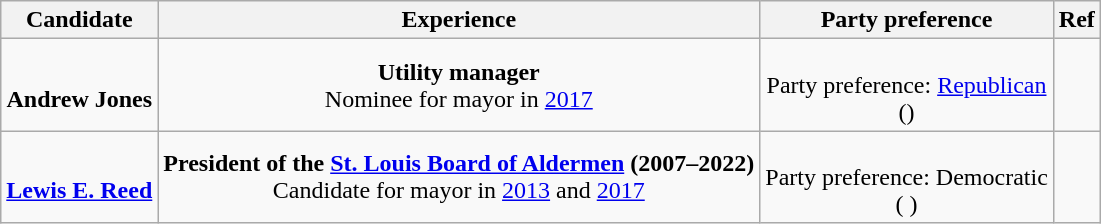<table class="wikitable sortable" style="text-align:center">
<tr>
<th>Candidate</th>
<th>Experience</th>
<th>Party preference</th>
<th class="unsortable">Ref</th>
</tr>
<tr>
<td><br><strong>Andrew Jones</strong></td>
<td><strong>Utility manager</strong><br>Nominee for mayor in <a href='#'>2017</a></td>
<td><br>Party preference: <a href='#'>Republican</a><br>()</td>
<td></td>
</tr>
<tr>
<td><br><strong><a href='#'>Lewis E. Reed</a></strong></td>
<td><strong>President of the <a href='#'>St. Louis Board of Aldermen</a> (2007–2022)</strong><br>Candidate for mayor in <a href='#'>2013</a> and <a href='#'>2017</a></td>
<td><br>Party preference: Democratic<br>( )</td>
<td></td>
</tr>
</table>
